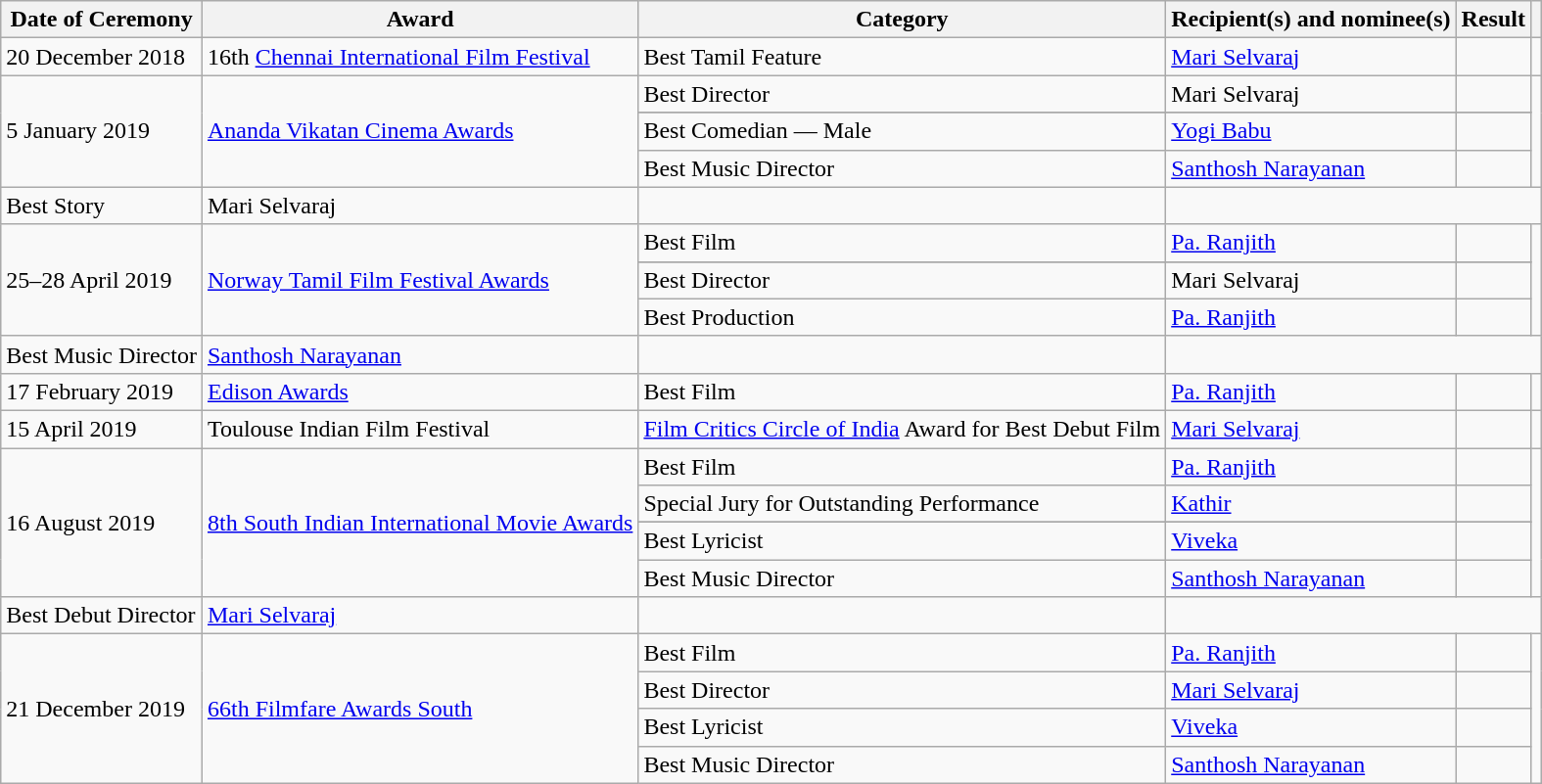<table class="wikitable unsortable">
<tr>
<th>Date of Ceremony</th>
<th>Award</th>
<th>Category</th>
<th>Recipient(s) and nominee(s)</th>
<th>Result</th>
<th></th>
</tr>
<tr>
<td rowspan="1">20 December 2018</td>
<td rowspan="1">16th <a href='#'>Chennai International Film Festival</a></td>
<td rowspan="1">Best Tamil Feature</td>
<td rowspan="1"><a href='#'>Mari Selvaraj</a></td>
<td></td>
<td rowspan="1" style="text-align: center;"></td>
</tr>
<tr>
<td rowspan="4">5 January 2019</td>
<td rowspan="4"><a href='#'>Ananda Vikatan Cinema Awards</a></td>
<td>Best Director</td>
<td>Mari Selvaraj</td>
<td></td>
<td rowspan="4" style="text-align: center;"></td>
</tr>
<tr>
</tr>
<tr>
<td>Best Comedian — Male</td>
<td><a href='#'>Yogi Babu</a></td>
<td></td>
</tr>
<tr>
<td>Best Music Director</td>
<td><a href='#'>Santhosh Narayanan</a></td>
<td></td>
</tr>
<tr>
<td>Best Story</td>
<td>Mari Selvaraj</td>
<td></td>
</tr>
<tr>
<td rowspan="4">25–28 April 2019</td>
<td rowspan="4"><a href='#'>Norway Tamil Film Festival Awards</a></td>
<td>Best Film</td>
<td><a href='#'>Pa. Ranjith</a></td>
<td></td>
<td rowspan="4" style="text-align: center;"></td>
</tr>
<tr>
</tr>
<tr>
<td>Best Director</td>
<td>Mari Selvaraj</td>
<td></td>
</tr>
<tr>
<td>Best Production</td>
<td><a href='#'>Pa. Ranjith</a></td>
<td></td>
</tr>
<tr>
<td>Best Music Director</td>
<td><a href='#'>Santhosh Narayanan</a></td>
<td></td>
</tr>
<tr>
<td rowspan="1">17 February 2019</td>
<td rowspan="1"><a href='#'>Edison Awards</a></td>
<td>Best Film</td>
<td><a href='#'>Pa. Ranjith</a></td>
<td></td>
<td rowspan="1" style="text-align: center;"></td>
</tr>
<tr>
<td rowspan="1">15 April 2019</td>
<td rowspan="1">Toulouse Indian Film Festival</td>
<td><a href='#'>Film Critics Circle of India</a> Award for Best Debut Film</td>
<td><a href='#'>Mari Selvaraj</a></td>
<td></td>
<td rowspan="1" style="text-align: center;"></td>
</tr>
<tr>
<td rowspan="5">16 August 2019</td>
<td rowspan="5"><a href='#'>8th South Indian International Movie Awards</a></td>
<td>Best Film</td>
<td><a href='#'>Pa. Ranjith</a></td>
<td></td>
<td rowspan="5" style="text-align: center;"><br></td>
</tr>
<tr>
<td>Special Jury for Outstanding Performance</td>
<td><a href='#'>Kathir</a></td>
<td></td>
</tr>
<tr>
</tr>
<tr>
<td>Best Lyricist</td>
<td><a href='#'>Viveka</a></td>
<td></td>
</tr>
<tr>
<td>Best Music Director</td>
<td><a href='#'>Santhosh Narayanan</a></td>
<td></td>
</tr>
<tr>
<td>Best Debut Director</td>
<td><a href='#'>Mari Selvaraj</a></td>
<td></td>
</tr>
<tr>
<td rowspan="4">21 December 2019</td>
<td rowspan="4"><a href='#'>66th Filmfare Awards South</a></td>
<td>Best Film</td>
<td><a href='#'>Pa. Ranjith</a></td>
<td></td>
<td rowspan="4" style="text-align: center;"><br></td>
</tr>
<tr>
<td>Best Director</td>
<td><a href='#'>Mari Selvaraj</a></td>
<td></td>
</tr>
<tr>
<td>Best Lyricist</td>
<td><a href='#'>Viveka</a></td>
<td></td>
</tr>
<tr>
<td>Best Music Director</td>
<td><a href='#'>Santhosh Narayanan</a></td>
<td></td>
</tr>
</table>
